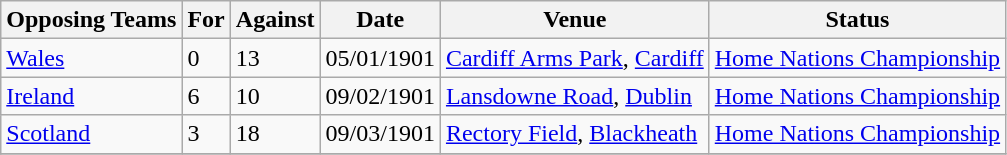<table class="wikitable">
<tr>
<th>Opposing Teams</th>
<th>For</th>
<th>Against</th>
<th>Date</th>
<th>Venue</th>
<th>Status</th>
</tr>
<tr>
<td><a href='#'>Wales</a></td>
<td>0</td>
<td>13</td>
<td>05/01/1901</td>
<td><a href='#'>Cardiff Arms Park</a>, <a href='#'>Cardiff</a></td>
<td><a href='#'>Home Nations Championship</a></td>
</tr>
<tr>
<td><a href='#'>Ireland</a></td>
<td>6</td>
<td>10</td>
<td>09/02/1901</td>
<td><a href='#'>Lansdowne Road</a>, <a href='#'>Dublin</a></td>
<td><a href='#'>Home Nations Championship</a></td>
</tr>
<tr>
<td><a href='#'>Scotland</a></td>
<td>3</td>
<td>18</td>
<td>09/03/1901</td>
<td><a href='#'>Rectory Field</a>, <a href='#'>Blackheath</a></td>
<td><a href='#'>Home Nations Championship</a></td>
</tr>
<tr>
</tr>
</table>
